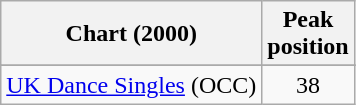<table class="wikitable sortable">
<tr>
<th>Chart (2000)</th>
<th>Peak<br>position</th>
</tr>
<tr>
</tr>
<tr>
<td align="left"><a href='#'>UK Dance Singles</a> (OCC)</td>
<td align="center">38</td>
</tr>
</table>
